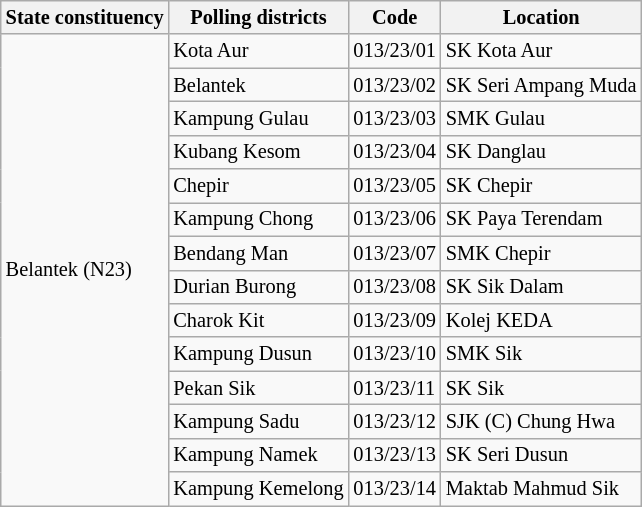<table class="wikitable sortable mw-collapsible" style="white-space:nowrap;font-size:85%">
<tr>
<th>State constituency</th>
<th>Polling districts</th>
<th>Code</th>
<th>Location</th>
</tr>
<tr>
<td rowspan="14">Belantek (N23)</td>
<td>Kota Aur</td>
<td>013/23/01</td>
<td>SK Kota Aur</td>
</tr>
<tr>
<td>Belantek</td>
<td>013/23/02</td>
<td>SK Seri Ampang Muda</td>
</tr>
<tr>
<td>Kampung Gulau</td>
<td>013/23/03</td>
<td>SMK Gulau</td>
</tr>
<tr>
<td>Kubang Kesom</td>
<td>013/23/04</td>
<td>SK Danglau</td>
</tr>
<tr>
<td>Chepir</td>
<td>013/23/05</td>
<td>SK Chepir</td>
</tr>
<tr>
<td>Kampung Chong</td>
<td>013/23/06</td>
<td>SK Paya Terendam</td>
</tr>
<tr>
<td>Bendang Man</td>
<td>013/23/07</td>
<td>SMK Chepir</td>
</tr>
<tr>
<td>Durian Burong</td>
<td>013/23/08</td>
<td>SK Sik Dalam</td>
</tr>
<tr>
<td>Charok Kit</td>
<td>013/23/09</td>
<td>Kolej KEDA</td>
</tr>
<tr>
<td>Kampung Dusun</td>
<td>013/23/10</td>
<td>SMK Sik</td>
</tr>
<tr>
<td>Pekan Sik</td>
<td>013/23/11</td>
<td>SK Sik</td>
</tr>
<tr>
<td>Kampung Sadu</td>
<td>013/23/12</td>
<td>SJK (C) Chung Hwa</td>
</tr>
<tr>
<td>Kampung Namek</td>
<td>013/23/13</td>
<td>SK Seri Dusun</td>
</tr>
<tr>
<td>Kampung Kemelong</td>
<td>013/23/14</td>
<td>Maktab Mahmud Sik</td>
</tr>
</table>
